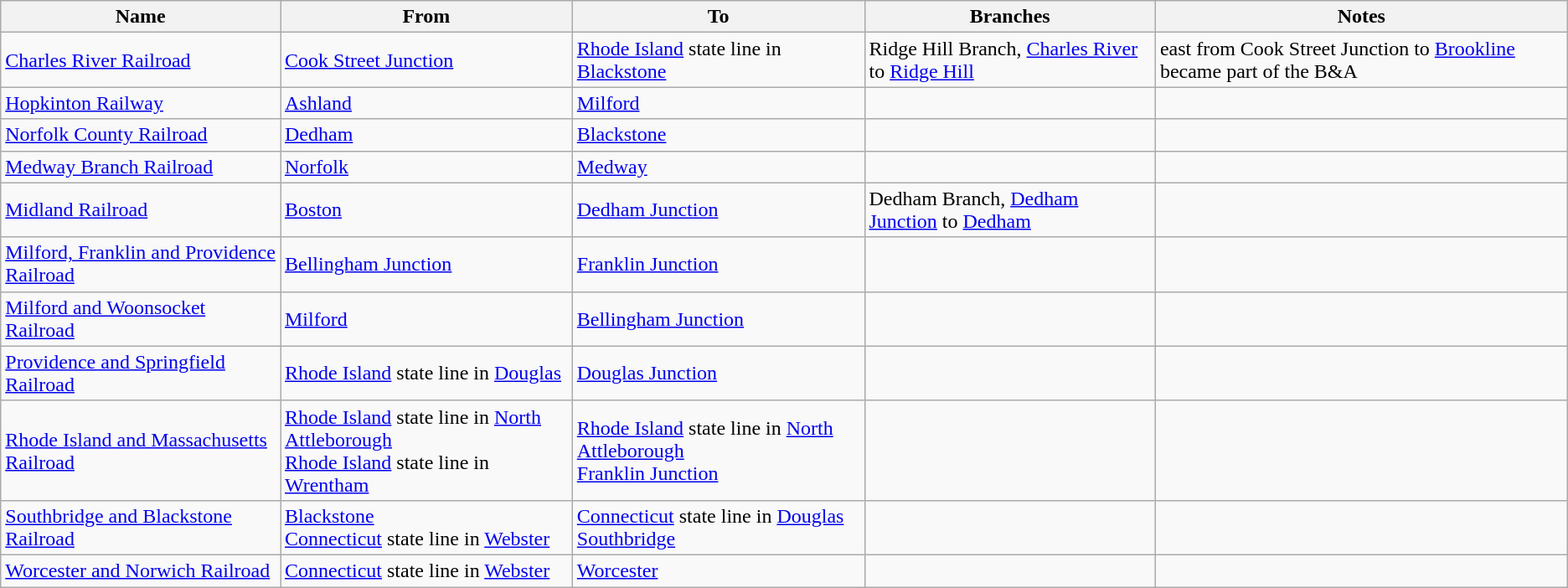<table class="wikitable">
<tr>
<th>Name</th>
<th>From</th>
<th>To</th>
<th>Branches</th>
<th>Notes</th>
</tr>
<tr>
<td><a href='#'>Charles River Railroad</a></td>
<td><a href='#'>Cook Street Junction</a></td>
<td><a href='#'>Rhode Island</a> state line in <a href='#'>Blackstone</a></td>
<td>Ridge Hill Branch, <a href='#'>Charles River</a> to <a href='#'>Ridge Hill</a></td>
<td>east from Cook Street Junction to <a href='#'>Brookline</a> became part of the B&A</td>
</tr>
<tr>
<td><a href='#'>Hopkinton Railway</a></td>
<td><a href='#'>Ashland</a></td>
<td><a href='#'>Milford</a></td>
<td></td>
<td></td>
</tr>
<tr>
<td><a href='#'>Norfolk County Railroad</a></td>
<td><a href='#'>Dedham</a></td>
<td><a href='#'>Blackstone</a></td>
<td></td>
<td></td>
</tr>
<tr>
<td><a href='#'>Medway Branch Railroad</a></td>
<td><a href='#'>Norfolk</a></td>
<td><a href='#'>Medway</a></td>
<td></td>
<td></td>
</tr>
<tr>
<td><a href='#'>Midland Railroad</a></td>
<td><a href='#'>Boston</a></td>
<td><a href='#'>Dedham Junction</a></td>
<td>Dedham Branch, <a href='#'>Dedham Junction</a> to <a href='#'>Dedham</a></td>
<td></td>
</tr>
<tr>
<td><a href='#'>Milford, Franklin and Providence Railroad</a></td>
<td><a href='#'>Bellingham Junction</a></td>
<td><a href='#'>Franklin Junction</a></td>
<td></td>
<td></td>
</tr>
<tr>
<td><a href='#'>Milford and Woonsocket Railroad</a></td>
<td><a href='#'>Milford</a></td>
<td><a href='#'>Bellingham Junction</a></td>
<td></td>
<td></td>
</tr>
<tr>
<td><a href='#'>Providence and Springfield Railroad</a></td>
<td><a href='#'>Rhode Island</a> state line in <a href='#'>Douglas</a></td>
<td><a href='#'>Douglas Junction</a></td>
<td></td>
<td></td>
</tr>
<tr>
<td><a href='#'>Rhode Island and Massachusetts Railroad</a></td>
<td><a href='#'>Rhode Island</a> state line in <a href='#'>North Attleborough</a><br><a href='#'>Rhode Island</a> state line in <a href='#'>Wrentham</a></td>
<td><a href='#'>Rhode Island</a> state line in <a href='#'>North Attleborough</a><br><a href='#'>Franklin Junction</a></td>
<td></td>
<td></td>
</tr>
<tr>
<td><a href='#'>Southbridge and Blackstone Railroad</a></td>
<td><a href='#'>Blackstone</a><br><a href='#'>Connecticut</a> state line in <a href='#'>Webster</a></td>
<td><a href='#'>Connecticut</a> state line in <a href='#'>Douglas</a><br><a href='#'>Southbridge</a></td>
<td></td>
<td></td>
</tr>
<tr>
<td><a href='#'>Worcester and Norwich Railroad</a></td>
<td><a href='#'>Connecticut</a> state line in <a href='#'>Webster</a></td>
<td><a href='#'>Worcester</a></td>
<td></td>
<td></td>
</tr>
</table>
